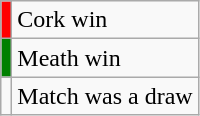<table class="wikitable">
<tr>
<td style="background-color:red"></td>
<td>Cork win</td>
</tr>
<tr>
<td style="background-color:green"></td>
<td>Meath win</td>
</tr>
<tr>
<td></td>
<td>Match was a draw</td>
</tr>
</table>
